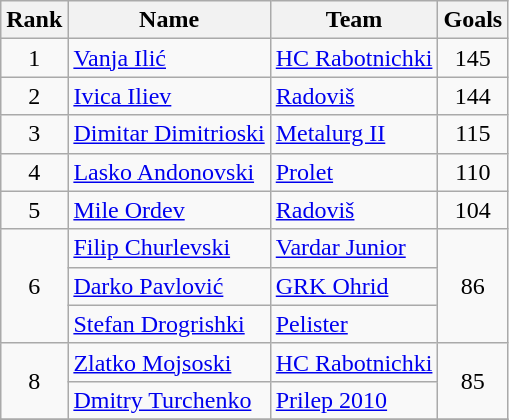<table class="wikitable" style="text-align:center">
<tr>
<th>Rank</th>
<th>Name</th>
<th>Team</th>
<th>Goals</th>
</tr>
<tr>
<td>1</td>
<td align=left> <a href='#'>Vanja Ilić</a></td>
<td align=left><a href='#'>HC Rabotnichki</a></td>
<td>145</td>
</tr>
<tr>
<td>2</td>
<td align=left> <a href='#'>Ivica Iliev</a></td>
<td align=left><a href='#'>Radoviš</a></td>
<td>144</td>
</tr>
<tr>
<td>3</td>
<td align=left> <a href='#'>Dimitar Dimitrioski</a></td>
<td align=left><a href='#'>Metalurg II</a></td>
<td>115</td>
</tr>
<tr>
<td>4</td>
<td align=left> <a href='#'>Lasko Andonovski</a></td>
<td align=left><a href='#'>Prolet</a></td>
<td>110</td>
</tr>
<tr>
<td>5</td>
<td align=left> <a href='#'>Mile Ordev</a></td>
<td align=left><a href='#'>Radoviš</a></td>
<td>104</td>
</tr>
<tr>
<td rowspan=3>6</td>
<td align=left> <a href='#'>Filip Churlevski</a></td>
<td align=left><a href='#'>Vardar Junior</a></td>
<td rowspan=3>86</td>
</tr>
<tr>
<td align=left> <a href='#'>Darko Pavlović</a></td>
<td align=left><a href='#'>GRK Ohrid </a></td>
</tr>
<tr>
<td align=left> <a href='#'>Stefan Drogrishki</a></td>
<td align=left><a href='#'>Pelister</a></td>
</tr>
<tr>
<td rowspan=2>8</td>
<td align=left> <a href='#'>Zlatko Mojsoski</a></td>
<td align=left><a href='#'>HC Rabotnichki</a></td>
<td rowspan=2>85</td>
</tr>
<tr>
<td align=left> <a href='#'>Dmitry Turchenko</a></td>
<td align=left><a href='#'>Prilep 2010</a></td>
</tr>
<tr>
</tr>
</table>
